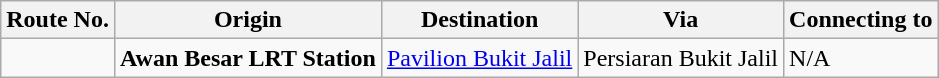<table class="wikitable">
<tr>
<th>Route No.</th>
<th>Origin</th>
<th>Destination</th>
<th>Via</th>
<th>Connecting to</th>
</tr>
<tr>
<td></td>
<td> <strong>Awan Besar LRT Station</strong></td>
<td><a href='#'>Pavilion Bukit Jalil</a></td>
<td>Persiaran Bukit Jalil</td>
<td>N/A</td>
</tr>
</table>
